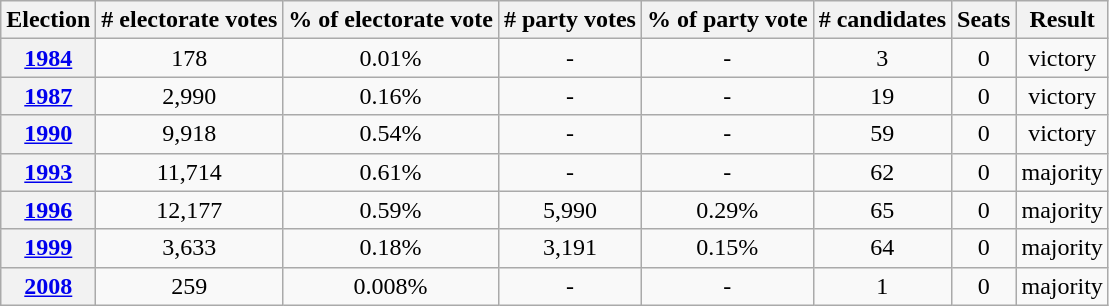<table class="wikitable sortable" style="text-align:center;">
<tr>
<th>Election</th>
<th># electorate votes</th>
<th>% of electorate vote</th>
<th># party votes</th>
<th>% of party vote</th>
<th># candidates</th>
<th>Seats</th>
<th colspan=2>Result</th>
</tr>
<tr>
<th><a href='#'>1984</a></th>
<td>178</td>
<td>0.01%</td>
<td>-</td>
<td>-</td>
<td>3</td>
<td>0</td>
<td> victory</td>
</tr>
<tr>
<th><a href='#'>1987</a></th>
<td>2,990</td>
<td>0.16%</td>
<td>-</td>
<td>-</td>
<td>19</td>
<td>0</td>
<td> victory</td>
</tr>
<tr>
<th><a href='#'>1990</a></th>
<td>9,918</td>
<td>0.54%</td>
<td>-</td>
<td>-</td>
<td>59</td>
<td>0</td>
<td> victory</td>
</tr>
<tr>
<th><a href='#'>1993</a></th>
<td>11,714</td>
<td>0.61%</td>
<td>-</td>
<td>-</td>
<td>62</td>
<td>0</td>
<td> majority</td>
</tr>
<tr>
<th><a href='#'>1996</a></th>
<td>12,177</td>
<td>0.59%</td>
<td>5,990</td>
<td>0.29%</td>
<td>65</td>
<td>0</td>
<td> majority</td>
</tr>
<tr>
<th><a href='#'>1999</a></th>
<td>3,633</td>
<td>0.18%</td>
<td>3,191</td>
<td>0.15%</td>
<td>64</td>
<td>0</td>
<td> majority</td>
</tr>
<tr>
<th><a href='#'>2008</a></th>
<td>259</td>
<td>0.008%</td>
<td>-</td>
<td>-</td>
<td>1</td>
<td>0</td>
<td> majority</td>
</tr>
</table>
